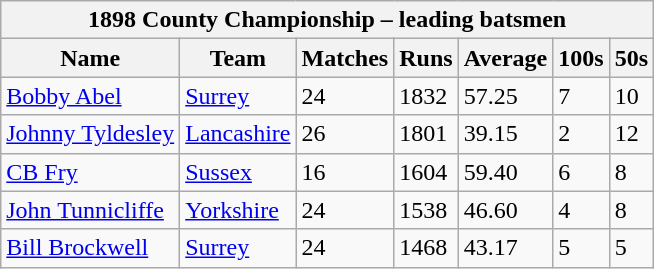<table class="wikitable">
<tr>
<th bgcolor="#efefef" colspan="7">1898 County Championship – leading batsmen</th>
</tr>
<tr bgcolor="#efefef">
<th>Name</th>
<th>Team</th>
<th>Matches</th>
<th>Runs</th>
<th>Average</th>
<th>100s</th>
<th>50s</th>
</tr>
<tr>
<td><a href='#'>Bobby Abel</a></td>
<td><a href='#'>Surrey</a></td>
<td>24</td>
<td>1832</td>
<td>57.25</td>
<td>7</td>
<td>10</td>
</tr>
<tr>
<td><a href='#'>Johnny Tyldesley</a></td>
<td><a href='#'>Lancashire</a></td>
<td>26</td>
<td>1801</td>
<td>39.15</td>
<td>2</td>
<td>12</td>
</tr>
<tr>
<td><a href='#'>CB Fry</a></td>
<td><a href='#'>Sussex</a></td>
<td>16</td>
<td>1604</td>
<td>59.40</td>
<td>6</td>
<td>8</td>
</tr>
<tr>
<td><a href='#'>John Tunnicliffe</a></td>
<td><a href='#'>Yorkshire</a></td>
<td>24</td>
<td>1538</td>
<td>46.60</td>
<td>4</td>
<td>8</td>
</tr>
<tr>
<td><a href='#'>Bill Brockwell</a></td>
<td><a href='#'>Surrey</a></td>
<td>24</td>
<td>1468</td>
<td>43.17</td>
<td>5</td>
<td>5</td>
</tr>
</table>
